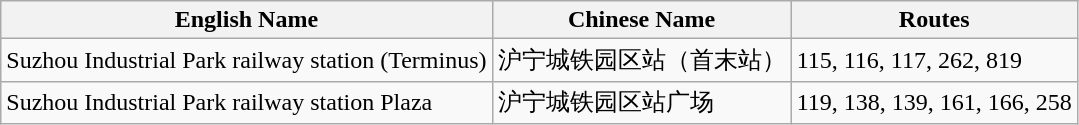<table class="wikitable">
<tr>
<th>English Name</th>
<th>Chinese Name</th>
<th>Routes</th>
</tr>
<tr>
<td>Suzhou Industrial Park railway station (Terminus)</td>
<td>沪宁城铁园区站（首末站）</td>
<td>115, 116, 117, 262, 819</td>
</tr>
<tr>
<td>Suzhou Industrial Park railway station Plaza</td>
<td>沪宁城铁园区站广场</td>
<td>119, 138, 139, 161, 166, 258</td>
</tr>
</table>
